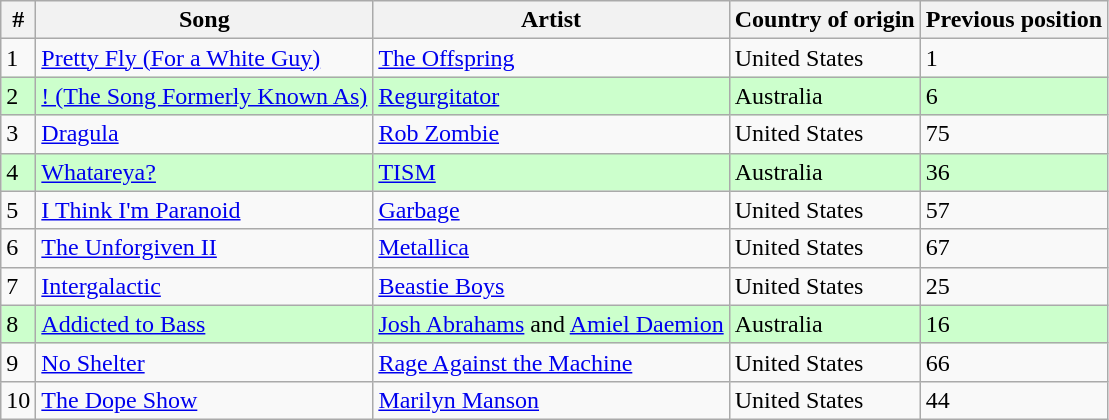<table class="wikitable">
<tr>
<th>#</th>
<th>Song</th>
<th>Artist</th>
<th>Country of origin</th>
<th>Previous position</th>
</tr>
<tr>
<td>1</td>
<td><a href='#'>Pretty Fly (For a White Guy)</a></td>
<td><a href='#'>The Offspring</a></td>
<td>United States</td>
<td>1</td>
</tr>
<tr style="background:#ccffcc">
<td>2</td>
<td><a href='#'>! (The Song Formerly Known As)</a></td>
<td><a href='#'>Regurgitator</a></td>
<td>Australia</td>
<td>6</td>
</tr>
<tr>
<td>3</td>
<td><a href='#'>Dragula</a></td>
<td><a href='#'>Rob Zombie</a></td>
<td>United States</td>
<td>75</td>
</tr>
<tr style="background:#ccffcc">
<td>4</td>
<td><a href='#'>Whatareya?</a></td>
<td><a href='#'>TISM</a></td>
<td>Australia</td>
<td>36</td>
</tr>
<tr>
<td>5</td>
<td><a href='#'>I Think I'm Paranoid</a></td>
<td><a href='#'>Garbage</a></td>
<td>United States</td>
<td>57</td>
</tr>
<tr>
<td>6</td>
<td><a href='#'>The Unforgiven II</a></td>
<td><a href='#'>Metallica</a></td>
<td>United States</td>
<td>67</td>
</tr>
<tr>
<td>7</td>
<td><a href='#'>Intergalactic</a></td>
<td><a href='#'>Beastie Boys</a></td>
<td>United States</td>
<td>25</td>
</tr>
<tr style="background:#ccffcc">
<td>8</td>
<td><a href='#'>Addicted to Bass</a></td>
<td><a href='#'>Josh Abrahams</a> and <a href='#'>Amiel Daemion</a></td>
<td>Australia</td>
<td>16</td>
</tr>
<tr>
<td>9</td>
<td><a href='#'>No Shelter</a></td>
<td><a href='#'>Rage Against the Machine</a></td>
<td>United States</td>
<td>66</td>
</tr>
<tr>
<td>10</td>
<td><a href='#'>The Dope Show</a></td>
<td><a href='#'>Marilyn Manson</a></td>
<td>United States</td>
<td>44</td>
</tr>
</table>
